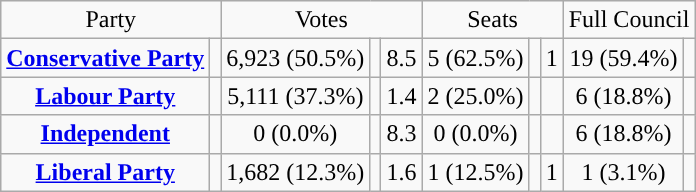<table class=wikitable style="text-align:center;">
<tr>
<td colspan=2>Party</td>
<td colspan=3>Votes</td>
<td colspan=3>Seats</td>
<td colspan=3>Full Council</td>
</tr>
<tr>
<td><strong><a href='#'>Conservative Party</a></strong></td>
<td style="background:"></td>
<td>6,923 (50.5%)</td>
<td></td>
<td> 8.5</td>
<td>5 (62.5%)</td>
<td></td>
<td> 1</td>
<td>19 (59.4%)</td>
<td></td>
</tr>
<tr>
<td><strong><a href='#'>Labour Party</a></strong></td>
<td style="background:"></td>
<td>5,111 (37.3%)</td>
<td></td>
<td> 1.4</td>
<td>2 (25.0%)</td>
<td></td>
<td></td>
<td>6 (18.8%)</td>
<td></td>
</tr>
<tr>
<td><strong><a href='#'>Independent</a></strong></td>
<td style="background:"></td>
<td>0 (0.0%)</td>
<td></td>
<td> 8.3</td>
<td>0 (0.0%)</td>
<td></td>
<td></td>
<td>6  (18.8%)</td>
<td></td>
</tr>
<tr>
<td><strong><a href='#'>Liberal Party</a></strong></td>
<td style="background:"></td>
<td>1,682 (12.3%)</td>
<td></td>
<td> 1.6</td>
<td>1  (12.5%)</td>
<td></td>
<td>1</td>
<td>1 (3.1%)</td>
<td></td>
</tr>
</table>
